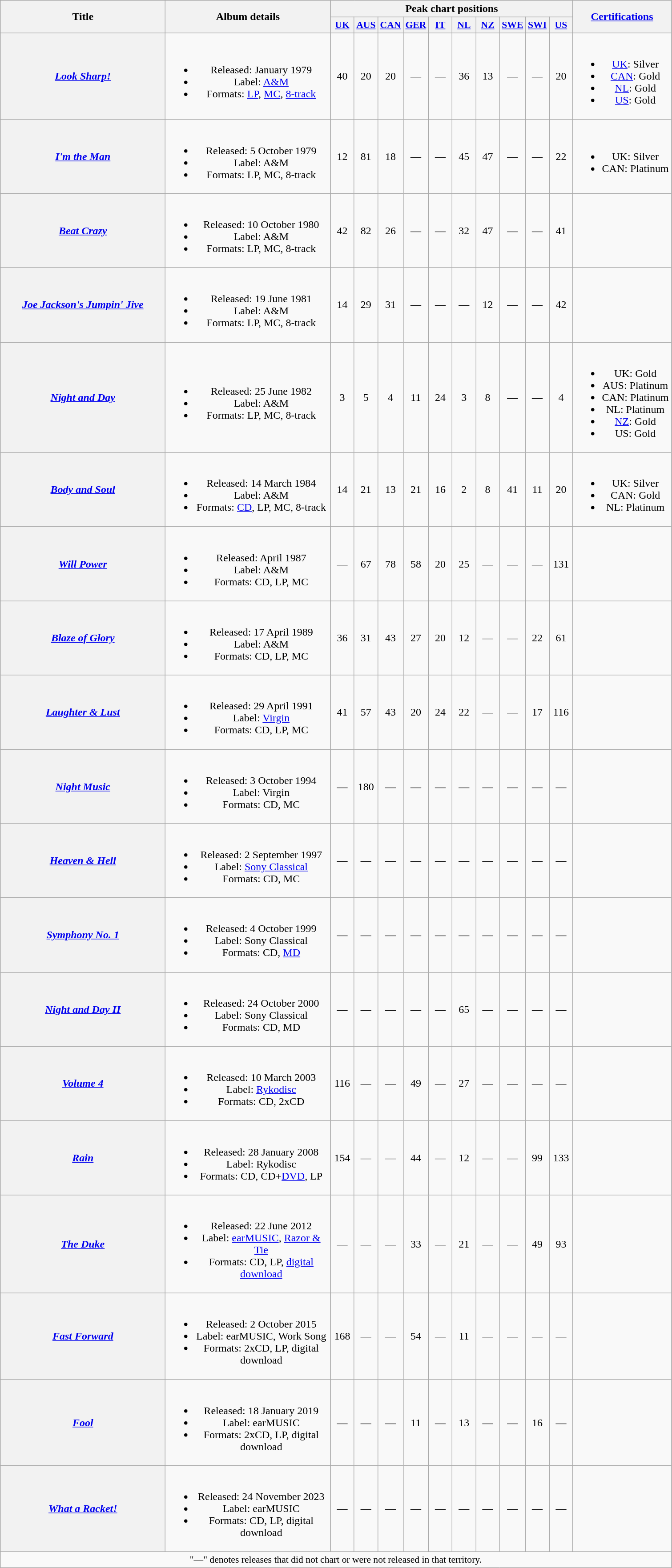<table class="wikitable plainrowheaders" style="text-align:center;">
<tr>
<th rowspan="2" scope="col" style="width:15em;">Title</th>
<th rowspan="2" scope="col" style="width:15em;">Album details</th>
<th colspan="10">Peak chart positions</th>
<th rowspan="2"><a href='#'>Certifications</a></th>
</tr>
<tr>
<th scope="col" style="width:2em;font-size:90%;"><a href='#'>UK</a><br></th>
<th scope="col" style="width:2em;font-size:90%;"><a href='#'>AUS</a><br></th>
<th scope="col" style="width:2em;font-size:90%;"><a href='#'>CAN</a><br></th>
<th scope="col" style="width:2em;font-size:90%;"><a href='#'>GER</a><br></th>
<th scope="col" style="width:2em;font-size:90%;"><a href='#'>IT</a><br></th>
<th scope="col" style="width:2em;font-size:90%;"><a href='#'>NL</a><br></th>
<th scope="col" style="width:2em;font-size:90%;"><a href='#'>NZ</a><br></th>
<th scope="col" style="width:2em;font-size:90%;"><a href='#'>SWE</a><br></th>
<th scope="col" style="width:2em;font-size:90%;"><a href='#'>SWI</a><br></th>
<th scope="col" style="width:2em;font-size:90%;"><a href='#'>US</a><br></th>
</tr>
<tr>
<th scope="row"><em><a href='#'>Look Sharp!</a></em></th>
<td><br><ul><li>Released: January 1979</li><li>Label: <a href='#'>A&M</a></li><li>Formats: <a href='#'>LP</a>, <a href='#'>MC</a>, <a href='#'>8-track</a></li></ul></td>
<td>40</td>
<td>20</td>
<td>20</td>
<td>—</td>
<td>—</td>
<td>36</td>
<td>13</td>
<td>—</td>
<td>—</td>
<td>20</td>
<td><br><ul><li><a href='#'>UK</a>: Silver</li><li><a href='#'>CAN</a>: Gold</li><li><a href='#'>NL</a>: Gold</li><li><a href='#'>US</a>: Gold</li></ul></td>
</tr>
<tr>
<th scope="row"><em><a href='#'>I'm the Man</a></em></th>
<td><br><ul><li>Released: 5 October 1979</li><li>Label: A&M</li><li>Formats: LP, MC, 8-track</li></ul></td>
<td>12</td>
<td>81</td>
<td>18</td>
<td>—</td>
<td>—</td>
<td>45</td>
<td>47</td>
<td>—</td>
<td>—</td>
<td>22</td>
<td><br><ul><li>UK: Silver</li><li>CAN: Platinum</li></ul></td>
</tr>
<tr>
<th scope="row"><em><a href='#'>Beat Crazy</a></em> </th>
<td><br><ul><li>Released: 10 October 1980</li><li>Label: A&M</li><li>Formats: LP, MC, 8-track</li></ul></td>
<td>42</td>
<td>82</td>
<td>26</td>
<td>—</td>
<td>—</td>
<td>32</td>
<td>47</td>
<td>—</td>
<td>—</td>
<td>41</td>
<td></td>
</tr>
<tr>
<th scope="row"><em><a href='#'>Joe Jackson's Jumpin' Jive</a></em> </th>
<td><br><ul><li>Released: 19 June 1981</li><li>Label: A&M</li><li>Formats: LP, MC, 8-track</li></ul></td>
<td>14</td>
<td>29</td>
<td>31</td>
<td>—</td>
<td>—</td>
<td>—</td>
<td>12</td>
<td>—</td>
<td>—</td>
<td>42</td>
<td></td>
</tr>
<tr>
<th scope="row"><em><a href='#'>Night and Day</a></em></th>
<td><br><ul><li>Released: 25 June 1982</li><li>Label: A&M</li><li>Formats: LP, MC, 8-track</li></ul></td>
<td>3</td>
<td>5</td>
<td>4</td>
<td>11</td>
<td>24</td>
<td>3</td>
<td>8</td>
<td>—</td>
<td>—</td>
<td>4</td>
<td><br><ul><li>UK: Gold</li><li>AUS: Platinum</li><li>CAN: Platinum</li><li>NL: Platinum</li><li><a href='#'>NZ</a>: Gold</li><li>US: Gold</li></ul></td>
</tr>
<tr>
<th scope="row"><em><a href='#'>Body and Soul</a></em></th>
<td><br><ul><li>Released: 14 March 1984</li><li>Label: A&M</li><li>Formats: <a href='#'>CD</a>, LP, MC, 8-track</li></ul></td>
<td>14</td>
<td>21</td>
<td>13</td>
<td>21</td>
<td>16</td>
<td>2</td>
<td>8</td>
<td>41</td>
<td>11</td>
<td>20</td>
<td><br><ul><li>UK: Silver</li><li>CAN: Gold</li><li>NL: Platinum</li></ul></td>
</tr>
<tr>
<th scope="row"><em><a href='#'>Will Power</a></em></th>
<td><br><ul><li>Released: April 1987</li><li>Label: A&M</li><li>Formats: CD, LP, MC</li></ul></td>
<td>—</td>
<td>67</td>
<td>78</td>
<td>58</td>
<td>20</td>
<td>25</td>
<td>—</td>
<td>—</td>
<td>—</td>
<td>131</td>
<td></td>
</tr>
<tr>
<th scope="row"><em><a href='#'>Blaze of Glory</a></em></th>
<td><br><ul><li>Released: 17 April 1989</li><li>Label: A&M</li><li>Formats: CD, LP, MC</li></ul></td>
<td>36</td>
<td>31</td>
<td>43</td>
<td>27</td>
<td>20</td>
<td>12</td>
<td>—</td>
<td>—</td>
<td>22</td>
<td>61</td>
<td></td>
</tr>
<tr>
<th scope="row"><em><a href='#'>Laughter & Lust</a></em></th>
<td><br><ul><li>Released: 29 April 1991</li><li>Label: <a href='#'>Virgin</a></li><li>Formats: CD, LP, MC</li></ul></td>
<td>41</td>
<td>57</td>
<td>43</td>
<td>20</td>
<td>24</td>
<td>22</td>
<td>—</td>
<td>—</td>
<td>17</td>
<td>116</td>
<td></td>
</tr>
<tr>
<th scope="row"><em><a href='#'>Night Music</a></em></th>
<td><br><ul><li>Released: 3 October 1994</li><li>Label: Virgin</li><li>Formats: CD, MC</li></ul></td>
<td>—</td>
<td>180</td>
<td>—</td>
<td>—</td>
<td>—</td>
<td>—</td>
<td>—</td>
<td>—</td>
<td>—</td>
<td>—</td>
<td></td>
</tr>
<tr>
<th scope="row"><em><a href='#'>Heaven & Hell</a></em> </th>
<td><br><ul><li>Released: 2 September 1997</li><li>Label: <a href='#'>Sony Classical</a></li><li>Formats: CD, MC</li></ul></td>
<td>—</td>
<td>—</td>
<td>—</td>
<td>—</td>
<td>—</td>
<td>—</td>
<td>—</td>
<td>—</td>
<td>—</td>
<td>—</td>
<td></td>
</tr>
<tr>
<th scope="row"><em><a href='#'>Symphony No. 1</a></em></th>
<td><br><ul><li>Released: 4 October 1999</li><li>Label: Sony Classical</li><li>Formats: CD, <a href='#'>MD</a></li></ul></td>
<td>—</td>
<td>—</td>
<td>—</td>
<td>—</td>
<td>—</td>
<td>—</td>
<td>—</td>
<td>—</td>
<td>—</td>
<td>—</td>
<td></td>
</tr>
<tr>
<th scope="row"><em><a href='#'>Night and Day II</a></em></th>
<td><br><ul><li>Released: 24 October 2000</li><li>Label: Sony Classical</li><li>Formats: CD, MD</li></ul></td>
<td>—</td>
<td>—</td>
<td>—</td>
<td>—</td>
<td>—</td>
<td>65</td>
<td>—</td>
<td>—</td>
<td>—</td>
<td>—</td>
<td></td>
</tr>
<tr>
<th scope="row"><em><a href='#'>Volume 4</a></em> </th>
<td><br><ul><li>Released: 10 March 2003</li><li>Label: <a href='#'>Rykodisc</a></li><li>Formats: CD, 2xCD</li></ul></td>
<td>116</td>
<td>—</td>
<td>—</td>
<td>49</td>
<td>—</td>
<td>27</td>
<td>—</td>
<td>—</td>
<td>—</td>
<td>—</td>
<td></td>
</tr>
<tr>
<th scope="row"><em><a href='#'>Rain</a></em></th>
<td><br><ul><li>Released: 28 January 2008</li><li>Label: Rykodisc</li><li>Formats: CD, CD+<a href='#'>DVD</a>, LP</li></ul></td>
<td>154</td>
<td>—</td>
<td>—</td>
<td>44</td>
<td>—</td>
<td>12</td>
<td>—</td>
<td>—</td>
<td>99</td>
<td>133</td>
<td></td>
</tr>
<tr>
<th scope="row"><em><a href='#'>The Duke</a></em></th>
<td><br><ul><li>Released: 22 June 2012</li><li>Label: <a href='#'>earMUSIC</a>, <a href='#'>Razor & Tie</a></li><li>Formats: CD, LP, <a href='#'>digital download</a></li></ul></td>
<td>—</td>
<td>—</td>
<td>—</td>
<td>33</td>
<td>—</td>
<td>21</td>
<td>—</td>
<td>—</td>
<td>49</td>
<td>93</td>
<td></td>
</tr>
<tr>
<th scope="row"><em><a href='#'>Fast Forward</a></em></th>
<td><br><ul><li>Released: 2 October 2015</li><li>Label: earMUSIC, Work Song</li><li>Formats: 2xCD, LP, digital download</li></ul></td>
<td>168</td>
<td>—</td>
<td>—</td>
<td>54</td>
<td>—</td>
<td>11</td>
<td>—</td>
<td>—</td>
<td>—</td>
<td>—</td>
<td></td>
</tr>
<tr>
<th scope="row"><em><a href='#'>Fool</a></em></th>
<td><br><ul><li>Released: 18 January 2019</li><li>Label: earMUSIC</li><li>Formats: 2xCD, LP, digital download</li></ul></td>
<td>—</td>
<td>—</td>
<td>—</td>
<td>11</td>
<td>—</td>
<td>13</td>
<td>—</td>
<td>—</td>
<td>16</td>
<td>—</td>
<td></td>
</tr>
<tr>
<th scope="row"><em><a href='#'>What a Racket!</a></em></th>
<td><br><ul><li>Released: 24 November 2023</li><li>Label: earMUSIC</li><li>Formats: CD, LP, digital download</li></ul></td>
<td>—</td>
<td>—</td>
<td>—</td>
<td>—</td>
<td>—</td>
<td>—</td>
<td>—</td>
<td>—</td>
<td>—</td>
<td>—</td>
<td></td>
</tr>
<tr>
<td colspan="13" style="font-size:90%">"—" denotes releases that did not chart or were not released in that territory.</td>
</tr>
</table>
